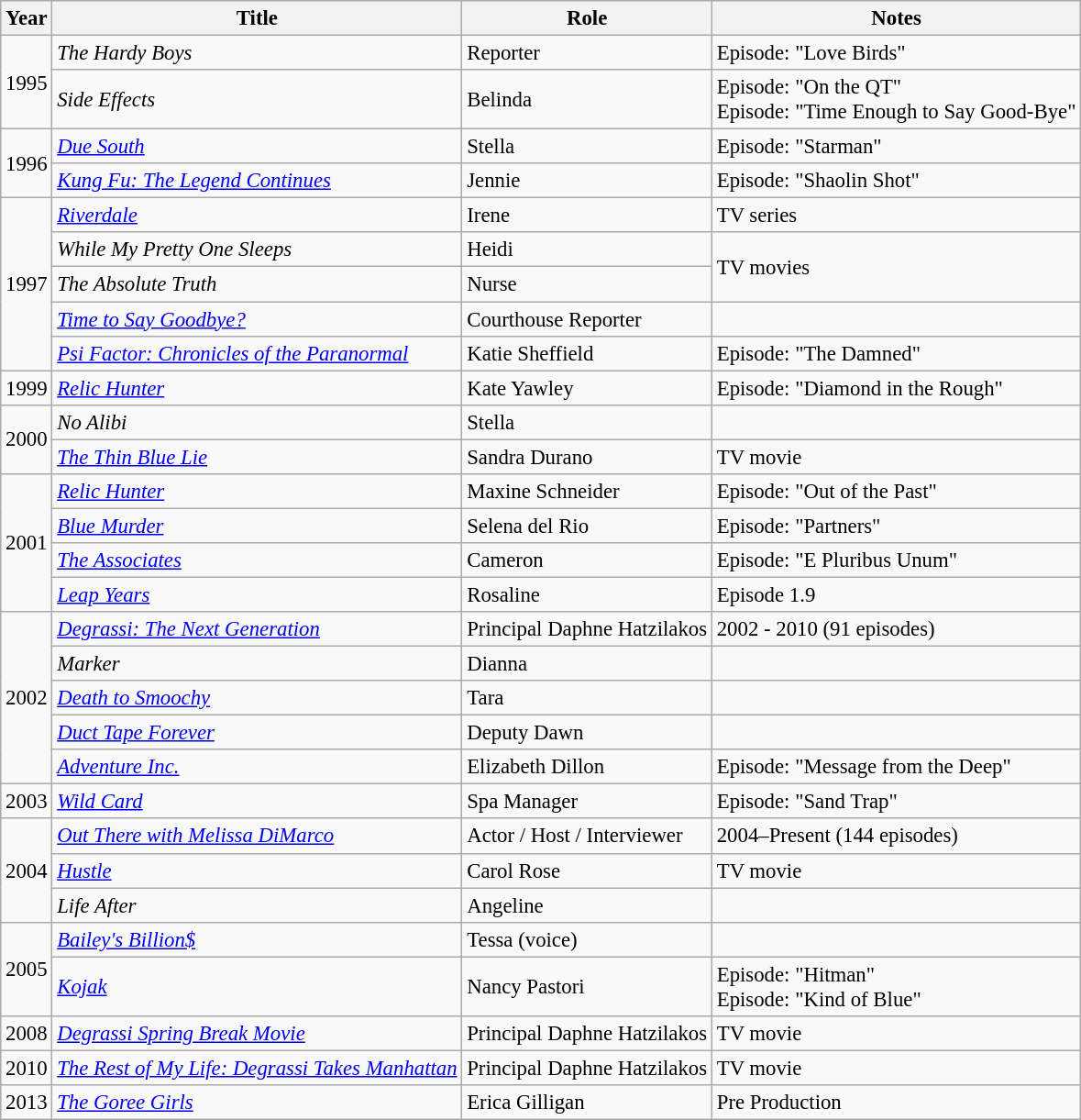<table class="wikitable sortable" style="font-size:95%;">
<tr>
<th>Year</th>
<th>Title</th>
<th>Role</th>
<th class="unsortable">Notes</th>
</tr>
<tr>
<td rowspan="2">1995</td>
<td data-sort-value="Hardy Boys, The"><em>The Hardy Boys</em></td>
<td>Reporter</td>
<td>Episode: "Love Birds"</td>
</tr>
<tr>
<td><em>Side Effects</em></td>
<td>Belinda</td>
<td>Episode: "On the QT"<br>Episode: "Time Enough to Say Good-Bye"</td>
</tr>
<tr>
<td rowspan="2">1996</td>
<td><em><a href='#'>Due South</a></em></td>
<td>Stella</td>
<td>Episode: "Starman"</td>
</tr>
<tr>
<td><em><a href='#'>Kung Fu: The Legend Continues</a></em></td>
<td>Jennie</td>
<td>Episode: "Shaolin Shot"</td>
</tr>
<tr>
<td rowspan="5">1997</td>
<td><em><a href='#'>Riverdale</a></em></td>
<td>Irene</td>
<td>TV series</td>
</tr>
<tr>
<td><em>While My Pretty One Sleeps</em></td>
<td>Heidi</td>
<td rowspan="2">TV movies</td>
</tr>
<tr>
<td data-sort-value="Absolute Truth, The"><em>The Absolute Truth</em></td>
<td>Nurse</td>
</tr>
<tr>
<td><em><a href='#'>Time to Say Goodbye?</a></em></td>
<td>Courthouse Reporter</td>
<td></td>
</tr>
<tr>
<td><em><a href='#'>Psi Factor: Chronicles of the Paranormal</a></em></td>
<td>Katie Sheffield</td>
<td>Episode: "The Damned"</td>
</tr>
<tr>
<td>1999</td>
<td><em><a href='#'>Relic Hunter</a></em></td>
<td>Kate Yawley</td>
<td>Episode: "Diamond in the Rough"</td>
</tr>
<tr>
<td rowspan="2">2000</td>
<td><em>No Alibi</em></td>
<td>Stella</td>
<td></td>
</tr>
<tr>
<td data-sort-value="Thin Blue Lie, The"><em><a href='#'>The Thin Blue Lie</a></em></td>
<td>Sandra Durano</td>
<td>TV movie</td>
</tr>
<tr>
<td rowspan="4">2001</td>
<td><em><a href='#'>Relic Hunter</a></em></td>
<td>Maxine Schneider</td>
<td>Episode: "Out of the Past"</td>
</tr>
<tr>
<td><em><a href='#'>Blue Murder</a></em></td>
<td>Selena del Rio</td>
<td>Episode: "Partners"</td>
</tr>
<tr>
<td data-sort-value="Associates, The"><em><a href='#'>The Associates</a></em></td>
<td>Cameron</td>
<td>Episode: "E Pluribus Unum"</td>
</tr>
<tr>
<td><em><a href='#'>Leap Years</a></em></td>
<td>Rosaline</td>
<td>Episode 1.9</td>
</tr>
<tr>
<td rowspan="5">2002</td>
<td><em><a href='#'>Degrassi: The Next Generation</a></em></td>
<td>Principal Daphne Hatzilakos</td>
<td>2002 - 2010 (91 episodes)</td>
</tr>
<tr>
<td><em>Marker</em></td>
<td>Dianna</td>
<td></td>
</tr>
<tr>
<td><em><a href='#'>Death to Smoochy</a></em></td>
<td>Tara</td>
<td></td>
</tr>
<tr>
<td><em><a href='#'>Duct Tape Forever</a></em></td>
<td>Deputy Dawn</td>
<td></td>
</tr>
<tr>
<td><em><a href='#'>Adventure Inc.</a></em></td>
<td>Elizabeth Dillon</td>
<td>Episode: "Message from the Deep"</td>
</tr>
<tr>
<td>2003</td>
<td><em><a href='#'>Wild Card</a></em></td>
<td>Spa Manager</td>
<td>Episode: "Sand Trap"</td>
</tr>
<tr>
<td rowspan="3">2004</td>
<td><em><a href='#'>Out There with Melissa DiMarco</a></em></td>
<td>Actor / Host / Interviewer</td>
<td>2004–Present (144 episodes)</td>
</tr>
<tr>
<td><em><a href='#'>Hustle</a></em></td>
<td>Carol Rose</td>
<td>TV movie</td>
</tr>
<tr>
<td><em>Life After</em></td>
<td>Angeline</td>
</tr>
<tr>
<td rowspan="2">2005</td>
<td><em><a href='#'>Bailey's Billion$</a></em></td>
<td>Tessa (voice)</td>
<td></td>
</tr>
<tr>
<td><em><a href='#'>Kojak</a></em></td>
<td>Nancy Pastori</td>
<td>Episode: "Hitman"<br>Episode: "Kind of Blue"</td>
</tr>
<tr>
<td>2008</td>
<td><em><a href='#'>Degrassi Spring Break Movie</a></em></td>
<td>Principal Daphne Hatzilakos</td>
<td>TV movie</td>
</tr>
<tr>
<td>2010</td>
<td data-sort-value="Rest of My Life: Degrassi Takes Manhattan, The"><em><a href='#'>The Rest of My Life: Degrassi Takes Manhattan</a></em></td>
<td>Principal Daphne Hatzilakos</td>
<td>TV movie</td>
</tr>
<tr>
<td>2013</td>
<td data-sort-value="Goree Girls, The"><em><a href='#'>The Goree Girls</a></em></td>
<td>Erica Gilligan</td>
<td>Pre Production</td>
</tr>
</table>
